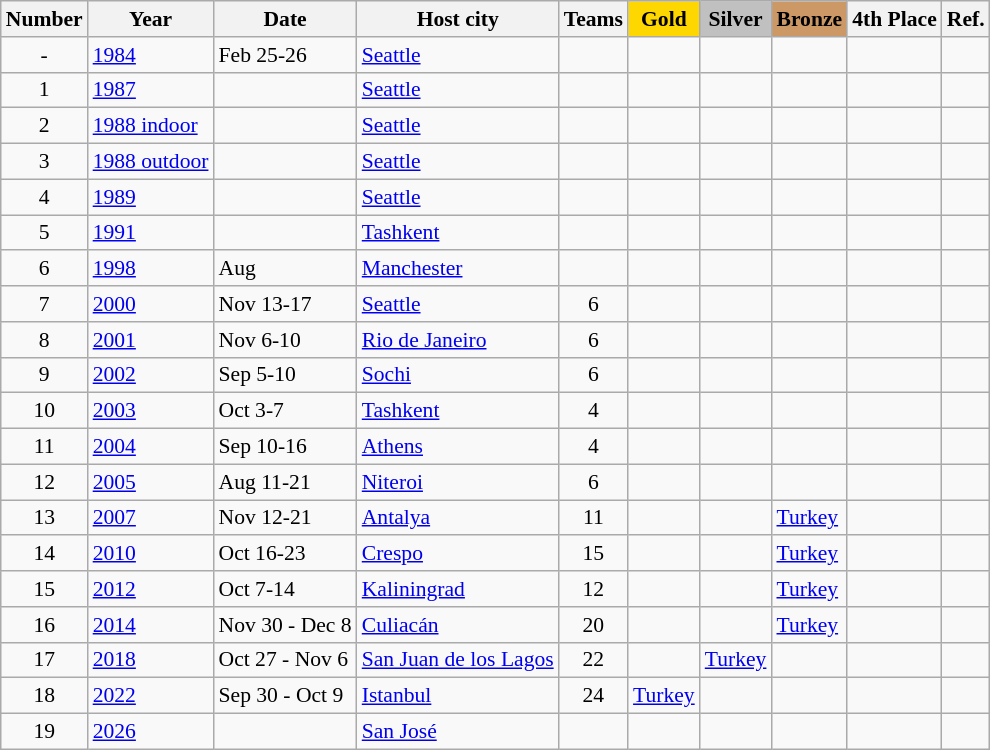<table class="wikitable" style="font-size:90%">
<tr>
<th>Number</th>
<th>Year</th>
<th>Date</th>
<th>Host city</th>
<th>Teams</th>
<td bgcolor=gold align=center><strong>Gold</strong></td>
<td bgcolor=silver align=center><strong>Silver</strong></td>
<td bgcolor=cc9966 align=center><strong>Bronze</strong></td>
<th>4th Place</th>
<th>Ref.</th>
</tr>
<tr>
<td align="center">-</td>
<td><a href='#'>1984</a></td>
<td>Feb 25-26</td>
<td> <a href='#'>Seattle</a></td>
<td align="center"></td>
<td></td>
<td></td>
<td></td>
<td></td>
<td></td>
</tr>
<tr>
<td align="center">1</td>
<td><a href='#'>1987</a></td>
<td></td>
<td> <a href='#'>Seattle</a></td>
<td align="center"></td>
<td></td>
<td></td>
<td></td>
<td></td>
<td></td>
</tr>
<tr>
<td align="center">2</td>
<td><a href='#'>1988 indoor</a></td>
<td></td>
<td> <a href='#'>Seattle</a></td>
<td align="center"></td>
<td></td>
<td></td>
<td></td>
<td></td>
<td></td>
</tr>
<tr>
<td align="center">3</td>
<td><a href='#'>1988 outdoor</a></td>
<td></td>
<td> <a href='#'>Seattle</a></td>
<td align="center"></td>
<td></td>
<td></td>
<td></td>
<td></td>
<td></td>
</tr>
<tr>
<td align="center">4</td>
<td><a href='#'>1989</a></td>
<td></td>
<td> <a href='#'>Seattle</a></td>
<td align="center"></td>
<td></td>
<td></td>
<td></td>
<td></td>
<td></td>
</tr>
<tr>
<td align="center">5</td>
<td><a href='#'>1991</a></td>
<td></td>
<td> <a href='#'>Tashkent</a></td>
<td align="center"></td>
<td></td>
<td></td>
<td></td>
<td></td>
<td></td>
</tr>
<tr>
<td align="center">6</td>
<td><a href='#'>1998</a></td>
<td>Aug</td>
<td> <a href='#'>Manchester</a></td>
<td align="center"></td>
<td></td>
<td></td>
<td></td>
<td></td>
<td></td>
</tr>
<tr>
<td align="center">7</td>
<td><a href='#'>2000</a></td>
<td>Nov 13-17</td>
<td> <a href='#'>Seattle</a></td>
<td align="center">6</td>
<td></td>
<td></td>
<td></td>
<td></td>
<td></td>
</tr>
<tr>
<td align="center">8</td>
<td><a href='#'>2001</a></td>
<td>Nov 6-10</td>
<td> <a href='#'>Rio de Janeiro</a></td>
<td align="center">6</td>
<td></td>
<td></td>
<td></td>
<td></td>
<td></td>
</tr>
<tr>
<td align="center">9</td>
<td><a href='#'>2002</a></td>
<td>Sep 5-10</td>
<td> <a href='#'>Sochi</a></td>
<td align="center">6</td>
<td></td>
<td></td>
<td></td>
<td></td>
<td></td>
</tr>
<tr>
<td align="center">10</td>
<td><a href='#'>2003</a></td>
<td>Oct 3-7</td>
<td> <a href='#'>Tashkent</a></td>
<td align="center">4</td>
<td></td>
<td></td>
<td></td>
<td></td>
<td></td>
</tr>
<tr>
<td align="center">11</td>
<td><a href='#'>2004</a></td>
<td>Sep 10-16</td>
<td> <a href='#'>Athens</a></td>
<td align="center">4</td>
<td></td>
<td></td>
<td></td>
<td></td>
<td></td>
</tr>
<tr>
<td align="center">12</td>
<td><a href='#'>2005</a></td>
<td>Aug 11-21</td>
<td> <a href='#'>Niteroi</a></td>
<td align="center">6</td>
<td></td>
<td></td>
<td></td>
<td></td>
<td></td>
</tr>
<tr>
<td align="center">13</td>
<td><a href='#'>2007</a></td>
<td>Nov 12-21</td>
<td> <a href='#'>Antalya</a></td>
<td align="center">11</td>
<td></td>
<td></td>
<td> <a href='#'>Turkey</a></td>
<td></td>
<td></td>
</tr>
<tr>
<td align="center">14</td>
<td><a href='#'>2010</a></td>
<td>Oct 16-23</td>
<td> <a href='#'>Crespo</a></td>
<td align="center">15</td>
<td></td>
<td></td>
<td> <a href='#'>Turkey</a></td>
<td></td>
<td></td>
</tr>
<tr>
<td align="center">15</td>
<td><a href='#'>2012</a></td>
<td>Oct 7-14</td>
<td> <a href='#'>Kaliningrad</a></td>
<td align="center">12</td>
<td></td>
<td></td>
<td> <a href='#'>Turkey</a></td>
<td></td>
<td></td>
</tr>
<tr>
<td align="center">16</td>
<td><a href='#'>2014</a></td>
<td>Nov 30 - Dec 8</td>
<td> <a href='#'>Culiacán</a></td>
<td align="center">20</td>
<td></td>
<td></td>
<td> <a href='#'>Turkey</a></td>
<td></td>
<td></td>
</tr>
<tr>
<td align="center">17</td>
<td><a href='#'>2018</a></td>
<td>Oct 27 - Nov 6</td>
<td> <a href='#'>San Juan de los Lagos</a></td>
<td align="center">22</td>
<td></td>
<td> <a href='#'>Turkey</a></td>
<td></td>
<td></td>
<td></td>
</tr>
<tr>
<td align="center">18</td>
<td><a href='#'>2022</a></td>
<td>Sep 30 - Oct 9</td>
<td> <a href='#'>Istanbul</a></td>
<td align="center">24</td>
<td> <a href='#'>Turkey</a></td>
<td></td>
<td></td>
<td></td>
<td></td>
</tr>
<tr>
<td align="center">19</td>
<td><a href='#'>2026</a></td>
<td></td>
<td> <a href='#'>San José</a></td>
<td align="center"></td>
<td></td>
<td></td>
<td></td>
<td></td>
<td></td>
</tr>
</table>
